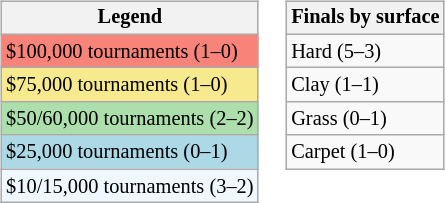<table>
<tr valign=top>
<td><br><table class=wikitable style="font-size:85%">
<tr>
<th>Legend</th>
</tr>
<tr style="background:#f88379;">
<td>$100,000 tournaments (1–0)</td>
</tr>
<tr style="background:#f7e98e;">
<td>$75,000 tournaments (1–0)</td>
</tr>
<tr style="background:#addfad;">
<td>$50/60,000 tournaments (2–2)</td>
</tr>
<tr style="background:lightblue;">
<td>$25,000 tournaments (0–1)</td>
</tr>
<tr style="background:#f0f8ff;">
<td>$10/15,000 tournaments (3–2)</td>
</tr>
</table>
</td>
<td><br><table class=wikitable style="font-size:85%">
<tr>
<th>Finals by surface</th>
</tr>
<tr>
<td>Hard (5–3)</td>
</tr>
<tr>
<td>Clay (1–1)</td>
</tr>
<tr>
<td>Grass (0–1)</td>
</tr>
<tr>
<td>Carpet (1–0)</td>
</tr>
</table>
</td>
</tr>
</table>
